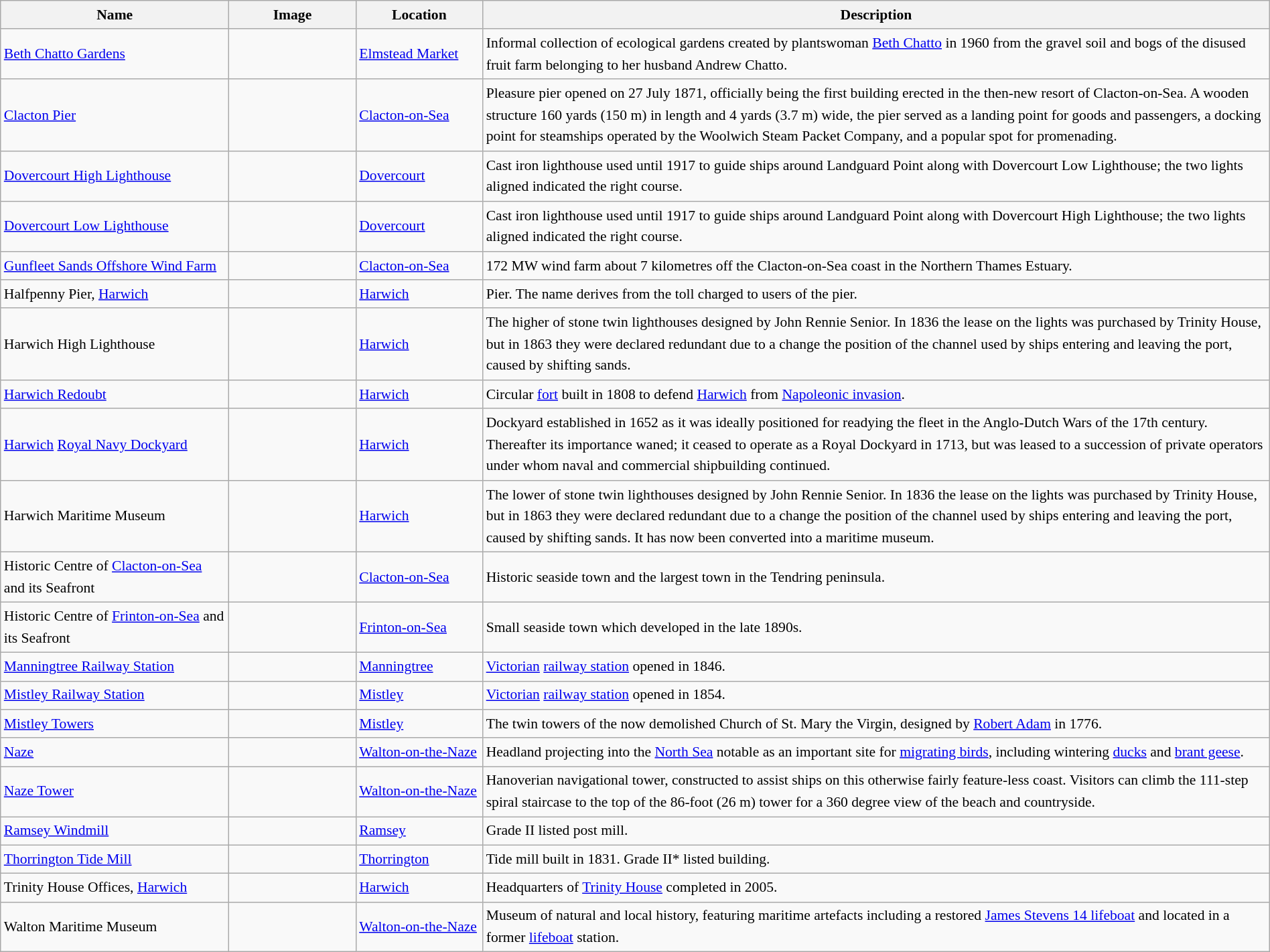<table class="wikitable sortable" style="font-size:90%;width:100%;border:0px;text-align:left;line-height:150%;">
<tr>
<th width="18%">Name</th>
<th width="10%" class="unsortable">Image</th>
<th width="10%">Location</th>
<th width="62%" class="unsortable">Description</th>
</tr>
<tr>
<td><a href='#'>Beth Chatto Gardens</a></td>
<td></td>
<td><a href='#'>Elmstead Market</a></td>
<td>Informal collection of ecological gardens created by plantswoman <a href='#'>Beth Chatto</a> in 1960 from the gravel soil and bogs of the disused fruit farm belonging to her husband Andrew Chatto.</td>
</tr>
<tr>
<td><a href='#'>Clacton Pier</a></td>
<td></td>
<td><a href='#'>Clacton-on-Sea</a></td>
<td>Pleasure pier opened on 27 July 1871, officially being the first building erected in the then-new resort of Clacton-on-Sea. A wooden structure 160 yards (150 m) in length and 4 yards (3.7 m) wide, the pier served as a landing point for goods and passengers, a docking point for steamships operated by the Woolwich Steam Packet Company, and a popular spot for promenading.</td>
</tr>
<tr>
<td><a href='#'>Dovercourt High Lighthouse</a></td>
<td></td>
<td><a href='#'>Dovercourt</a></td>
<td>Cast iron lighthouse used until 1917 to guide ships around Landguard Point along with Dovercourt Low Lighthouse; the two lights aligned indicated the right course.</td>
</tr>
<tr>
<td><a href='#'>Dovercourt Low Lighthouse</a></td>
<td></td>
<td><a href='#'>Dovercourt</a></td>
<td>Cast iron lighthouse used until 1917 to guide ships around Landguard Point along with Dovercourt High Lighthouse; the two lights aligned indicated the right course.</td>
</tr>
<tr>
<td><a href='#'>Gunfleet Sands Offshore Wind Farm</a></td>
<td></td>
<td><a href='#'>Clacton-on-Sea</a></td>
<td>172 MW wind farm about 7 kilometres off the Clacton-on-Sea coast in the Northern Thames Estuary.</td>
</tr>
<tr>
<td>Halfpenny Pier, <a href='#'>Harwich</a></td>
<td></td>
<td><a href='#'>Harwich</a></td>
<td>Pier. The name derives from the toll charged to users of the pier.</td>
</tr>
<tr>
<td>Harwich High Lighthouse</td>
<td></td>
<td><a href='#'>Harwich</a></td>
<td>The higher of stone twin lighthouses designed by John Rennie Senior. In 1836 the lease on the lights was purchased by Trinity House, but in 1863 they were declared redundant due to a change the position of the channel used by ships entering and leaving the port, caused by shifting sands.</td>
</tr>
<tr>
<td><a href='#'>Harwich Redoubt</a></td>
<td></td>
<td><a href='#'>Harwich</a></td>
<td>Circular <a href='#'>fort</a> built in 1808 to defend <a href='#'>Harwich</a> from <a href='#'>Napoleonic invasion</a>.</td>
</tr>
<tr>
<td><a href='#'>Harwich</a> <a href='#'>Royal Navy Dockyard</a></td>
<td></td>
<td><a href='#'>Harwich</a></td>
<td>Dockyard established in 1652 as it was ideally positioned for readying the fleet in the Anglo-Dutch Wars of the 17th century. Thereafter its importance waned; it ceased to operate as a Royal Dockyard in 1713, but was leased to a succession of private operators under whom naval and commercial shipbuilding continued.</td>
</tr>
<tr>
<td>Harwich Maritime Museum</td>
<td></td>
<td><a href='#'>Harwich</a></td>
<td>The lower of stone twin lighthouses designed by John Rennie Senior. In 1836 the lease on the lights was purchased by Trinity House, but in 1863 they were declared redundant due to a change the position of the channel used by ships entering and leaving the port, caused by shifting sands. It has now been converted into a maritime museum.</td>
</tr>
<tr>
<td>Historic Centre of <a href='#'>Clacton-on-Sea</a> and its Seafront</td>
<td></td>
<td><a href='#'>Clacton-on-Sea</a></td>
<td>Historic seaside town and the largest town in the Tendring peninsula.</td>
</tr>
<tr>
<td>Historic Centre of <a href='#'>Frinton-on-Sea</a> and its Seafront</td>
<td></td>
<td><a href='#'>Frinton-on-Sea</a></td>
<td>Small seaside town which developed in the late 1890s.</td>
</tr>
<tr>
<td><a href='#'>Manningtree Railway Station</a></td>
<td></td>
<td><a href='#'>Manningtree</a></td>
<td><a href='#'>Victorian</a> <a href='#'>railway station</a> opened in 1846.</td>
</tr>
<tr>
<td><a href='#'>Mistley Railway Station</a></td>
<td></td>
<td><a href='#'>Mistley</a></td>
<td><a href='#'>Victorian</a> <a href='#'>railway station</a> opened in 1854.</td>
</tr>
<tr>
<td><a href='#'>Mistley Towers</a></td>
<td></td>
<td><a href='#'>Mistley</a></td>
<td>The twin towers of the now demolished Church of St. Mary the Virgin, designed by <a href='#'>Robert Adam</a> in 1776.</td>
</tr>
<tr>
<td><a href='#'>Naze</a></td>
<td></td>
<td><a href='#'>Walton-on-the-Naze</a></td>
<td>Headland projecting into the <a href='#'>North Sea</a> notable as an important site for <a href='#'>migrating birds</a>, including wintering <a href='#'>ducks</a> and <a href='#'>brant geese</a>.</td>
</tr>
<tr>
<td><a href='#'>Naze Tower</a></td>
<td></td>
<td><a href='#'>Walton-on-the-Naze</a></td>
<td>Hanoverian navigational tower, constructed to assist ships on this otherwise fairly feature-less coast. Visitors can climb the 111-step spiral staircase to the top of the 86-foot (26 m) tower for a 360 degree view of the beach and countryside.</td>
</tr>
<tr>
<td><a href='#'>Ramsey Windmill</a></td>
<td></td>
<td><a href='#'>Ramsey</a></td>
<td>Grade II listed post mill.</td>
</tr>
<tr>
<td><a href='#'>Thorrington Tide Mill</a></td>
<td></td>
<td><a href='#'>Thorrington</a></td>
<td>Tide mill built in 1831. Grade II* listed building.</td>
</tr>
<tr>
<td>Trinity House Offices, <a href='#'>Harwich</a></td>
<td></td>
<td><a href='#'>Harwich</a></td>
<td>Headquarters of <a href='#'>Trinity House</a> completed in 2005.</td>
</tr>
<tr>
<td>Walton Maritime Museum</td>
<td></td>
<td><a href='#'>Walton-on-the-Naze</a></td>
<td>Museum of natural and local history, featuring maritime artefacts including a restored <a href='#'>James Stevens 14 lifeboat</a> and located in a former <a href='#'>lifeboat</a> station.</td>
</tr>
<tr>
</tr>
</table>
